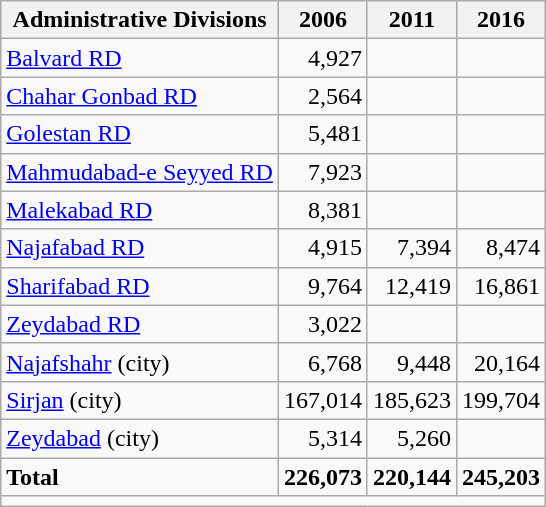<table class="wikitable">
<tr>
<th>Administrative Divisions</th>
<th>2006</th>
<th>2011</th>
<th>2016</th>
</tr>
<tr>
<td><a href='#'>Balvard RD</a></td>
<td style="text-align: right;">4,927</td>
<td style="text-align: right;"></td>
<td style="text-align: right;"></td>
</tr>
<tr>
<td><a href='#'>Chahar Gonbad RD</a></td>
<td style="text-align: right;">2,564</td>
<td style="text-align: right;"></td>
<td style="text-align: right;"></td>
</tr>
<tr>
<td><a href='#'>Golestan RD</a></td>
<td style="text-align: right;">5,481</td>
<td style="text-align: right;"></td>
<td style="text-align: right;"></td>
</tr>
<tr>
<td><a href='#'>Mahmudabad-e Seyyed RD</a></td>
<td style="text-align: right;">7,923</td>
<td style="text-align: right;"></td>
<td style="text-align: right;"></td>
</tr>
<tr>
<td><a href='#'>Malekabad RD</a></td>
<td style="text-align: right;">8,381</td>
<td style="text-align: right;"></td>
<td style="text-align: right;"></td>
</tr>
<tr>
<td><a href='#'>Najafabad RD</a></td>
<td style="text-align: right;">4,915</td>
<td style="text-align: right;">7,394</td>
<td style="text-align: right;">8,474</td>
</tr>
<tr>
<td><a href='#'>Sharifabad RD</a></td>
<td style="text-align: right;">9,764</td>
<td style="text-align: right;">12,419</td>
<td style="text-align: right;">16,861</td>
</tr>
<tr>
<td><a href='#'>Zeydabad RD</a></td>
<td style="text-align: right;">3,022</td>
<td style="text-align: right;"></td>
<td style="text-align: right;"></td>
</tr>
<tr>
<td><a href='#'>Najafshahr</a> (city)</td>
<td style="text-align: right;">6,768</td>
<td style="text-align: right;">9,448</td>
<td style="text-align: right;">20,164</td>
</tr>
<tr>
<td><a href='#'>Sirjan</a> (city)</td>
<td style="text-align: right;">167,014</td>
<td style="text-align: right;">185,623</td>
<td style="text-align: right;">199,704</td>
</tr>
<tr>
<td><a href='#'>Zeydabad</a> (city)</td>
<td style="text-align: right;">5,314</td>
<td style="text-align: right;">5,260</td>
<td style="text-align: right;"></td>
</tr>
<tr>
<td><strong>Total</strong></td>
<td style="text-align: right;"><strong>226,073</strong></td>
<td style="text-align: right;"><strong>220,144</strong></td>
<td style="text-align: right;"><strong>245,203</strong></td>
</tr>
<tr>
<td colspan=4></td>
</tr>
</table>
